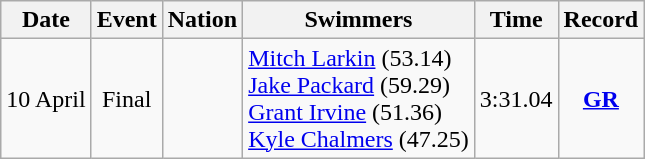<table class=wikitable style=text-align:center>
<tr>
<th>Date</th>
<th>Event</th>
<th>Nation</th>
<th>Swimmers</th>
<th>Time</th>
<th>Record</th>
</tr>
<tr>
<td>10 April</td>
<td>Final</td>
<td align=left></td>
<td align=left><a href='#'>Mitch Larkin</a> (53.14)<br><a href='#'>Jake Packard</a> (59.29)<br><a href='#'>Grant Irvine</a> (51.36)<br><a href='#'>Kyle Chalmers</a> (47.25)</td>
<td>3:31.04</td>
<td><strong><a href='#'>GR</a></strong></td>
</tr>
</table>
